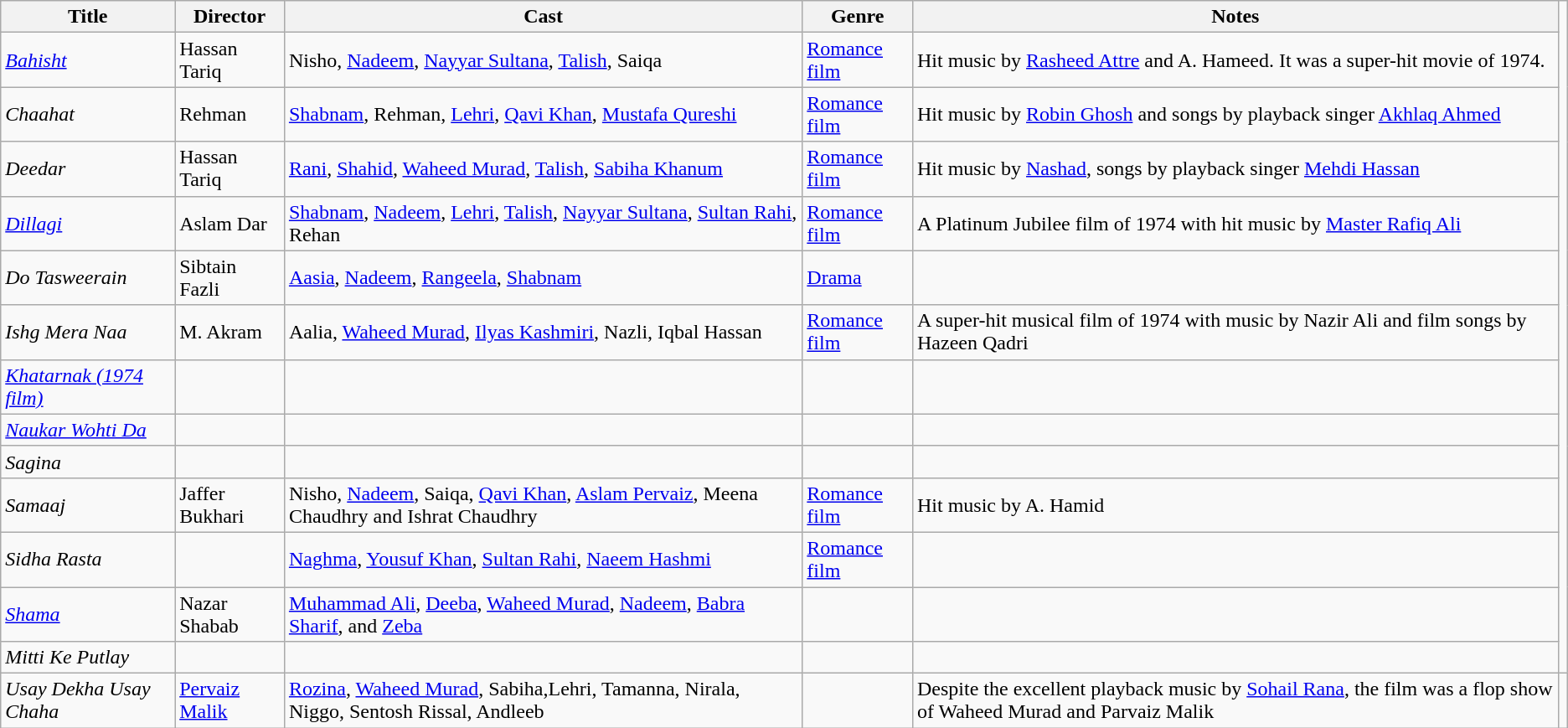<table class="wikitable">
<tr>
<th>Title</th>
<th>Director</th>
<th>Cast</th>
<th>Genre</th>
<th>Notes</th>
</tr>
<tr>
<td><em><a href='#'>Bahisht</a></em></td>
<td>Hassan Tariq</td>
<td>Nisho, <a href='#'>Nadeem</a>, <a href='#'>Nayyar Sultana</a>, <a href='#'>Talish</a>, Saiqa</td>
<td><a href='#'>Romance film</a></td>
<td>Hit music by <a href='#'>Rasheed Attre</a> and A. Hameed. It was a super-hit movie of 1974.</td>
</tr>
<tr>
<td><em>Chaahat</em></td>
<td>Rehman</td>
<td><a href='#'>Shabnam</a>, Rehman, <a href='#'>Lehri</a>, <a href='#'>Qavi Khan</a>, <a href='#'>Mustafa Qureshi</a></td>
<td><a href='#'>Romance film</a></td>
<td>Hit music by <a href='#'>Robin Ghosh</a> and songs by playback singer <a href='#'>Akhlaq Ahmed</a></td>
</tr>
<tr>
<td><em>Deedar</em></td>
<td>Hassan Tariq</td>
<td><a href='#'>Rani</a>, <a href='#'>Shahid</a>, <a href='#'>Waheed Murad</a>, <a href='#'>Talish</a>, <a href='#'>Sabiha Khanum</a></td>
<td><a href='#'>Romance film</a></td>
<td>Hit music by <a href='#'>Nashad</a>, songs by playback singer <a href='#'>Mehdi Hassan</a></td>
</tr>
<tr>
<td><em><a href='#'>Dillagi</a> </em></td>
<td>Aslam Dar</td>
<td><a href='#'>Shabnam</a>, <a href='#'>Nadeem</a>, <a href='#'>Lehri</a>, <a href='#'>Talish</a>, <a href='#'>Nayyar Sultana</a>, <a href='#'>Sultan Rahi</a>, Rehan</td>
<td><a href='#'>Romance film</a></td>
<td>A Platinum Jubilee film of 1974 with hit music by <a href='#'>Master Rafiq Ali</a></td>
</tr>
<tr>
<td><em>Do Tasweerain</em></td>
<td>Sibtain Fazli</td>
<td><a href='#'>Aasia</a>, <a href='#'>Nadeem</a>, <a href='#'>Rangeela</a>, <a href='#'>Shabnam</a></td>
<td><a href='#'>Drama</a></td>
<td></td>
</tr>
<tr>
<td><em>Ishg Mera Naa</em></td>
<td>M. Akram</td>
<td>Aalia, <a href='#'>Waheed Murad</a>, <a href='#'>Ilyas Kashmiri</a>, Nazli, Iqbal Hassan</td>
<td><a href='#'>Romance film</a></td>
<td>A super-hit musical film of 1974 with music by Nazir Ali and film songs by Hazeen Qadri</td>
</tr>
<tr>
<td><em><a href='#'>Khatarnak (1974 film)</a></em></td>
<td></td>
<td></td>
<td></td>
<td></td>
</tr>
<tr>
<td><em><a href='#'>Naukar Wohti Da</a></em></td>
<td></td>
<td></td>
<td></td>
<td></td>
</tr>
<tr>
<td><em>Sagina</em></td>
<td></td>
<td></td>
<td></td>
<td></td>
</tr>
<tr>
<td><em>Samaaj</em></td>
<td>Jaffer Bukhari</td>
<td>Nisho, <a href='#'>Nadeem</a>, Saiqa, <a href='#'>Qavi Khan</a>, <a href='#'>Aslam Pervaiz</a>, Meena Chaudhry and Ishrat Chaudhry</td>
<td><a href='#'>Romance film</a></td>
<td>Hit music by A. Hamid</td>
</tr>
<tr>
<td><em>Sidha Rasta</em></td>
<td></td>
<td><a href='#'>Naghma</a>, <a href='#'>Yousuf Khan</a>, <a href='#'>Sultan Rahi</a>, <a href='#'>Naeem Hashmi</a></td>
<td><a href='#'>Romance film</a></td>
<td></td>
</tr>
<tr>
<td><em><a href='#'>Shama</a></em></td>
<td>Nazar Shabab</td>
<td><a href='#'>Muhammad Ali</a>, <a href='#'>Deeba</a>, <a href='#'>Waheed Murad</a>, <a href='#'>Nadeem</a>, <a href='#'>Babra Sharif</a>, and <a href='#'>Zeba</a></td>
<td></td>
<td></td>
</tr>
<tr>
<td><em>Mitti Ke Putlay</em></td>
<td></td>
<td></td>
<td></td>
<td></td>
</tr>
<tr>
<td><em>Usay Dekha Usay Chaha</em></td>
<td><a href='#'>Pervaiz Malik</a></td>
<td><a href='#'>Rozina</a>, <a href='#'>Waheed Murad</a>, Sabiha,Lehri, Tamanna, Nirala, Niggo, Sentosh Rissal, Andleeb</td>
<td></td>
<td>Despite the excellent playback music by <a href='#'>Sohail Rana</a>, the film was a flop show of Waheed Murad and Parvaiz Malik</td>
<td></td>
</tr>
</table>
